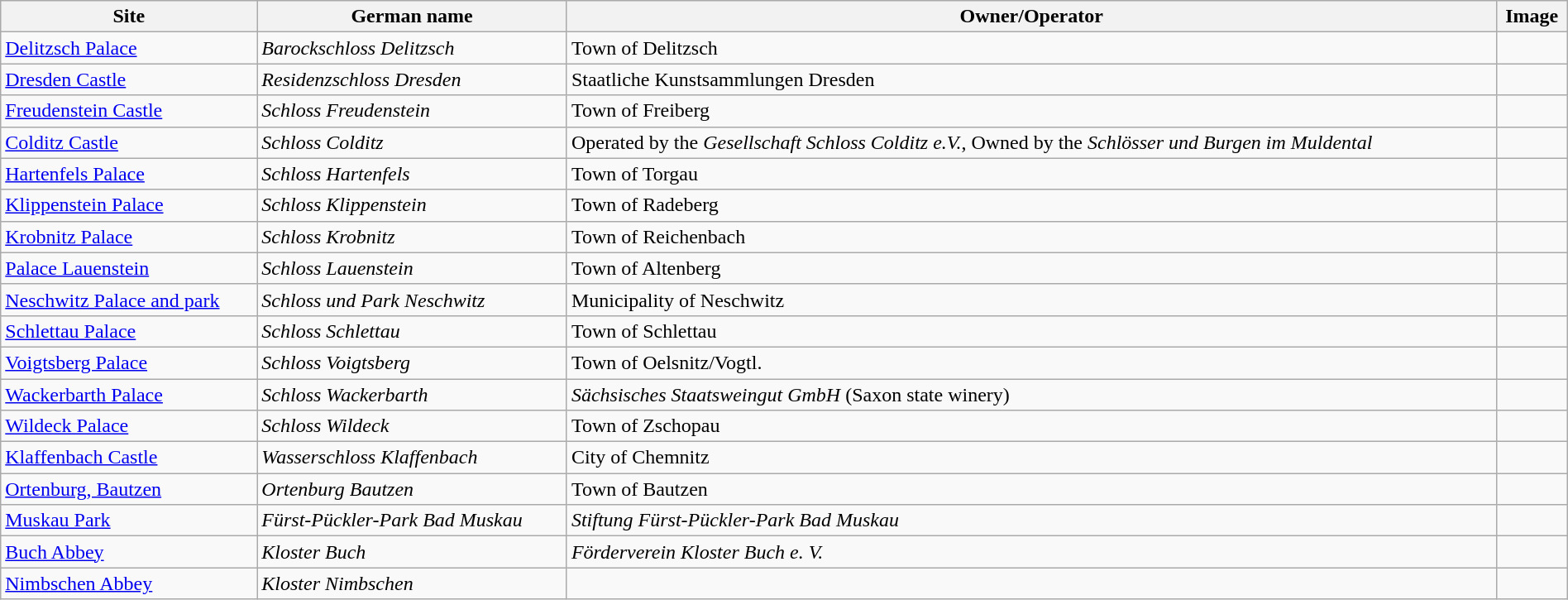<table class="wikitable sortable" width="100%">
<tr>
<th>Site</th>
<th>German name</th>
<th>Owner/Operator</th>
<th>Image</th>
</tr>
<tr>
<td><a href='#'>Delitzsch Palace</a></td>
<td><em>Barockschloss Delitzsch</em></td>
<td>Town of Delitzsch</td>
<td></td>
</tr>
<tr>
<td><a href='#'>Dresden Castle</a></td>
<td><em>Residenzschloss Dresden</em></td>
<td>Staatliche Kunstsammlungen Dresden</td>
<td></td>
</tr>
<tr>
<td><a href='#'>Freudenstein Castle</a></td>
<td><em>Schloss Freudenstein</em></td>
<td>Town of Freiberg</td>
<td></td>
</tr>
<tr>
<td><a href='#'>Colditz Castle</a></td>
<td><em>Schloss Colditz</em></td>
<td>Operated by the <em>Gesellschaft Schloss Colditz e.V.</em>, Owned by the <em>Schlösser und Burgen im Muldental</em></td>
<td></td>
</tr>
<tr>
<td><a href='#'>Hartenfels Palace</a></td>
<td><em>Schloss Hartenfels</em></td>
<td>Town of Torgau</td>
<td></td>
</tr>
<tr>
<td><a href='#'>Klippenstein Palace</a></td>
<td><em>Schloss Klippenstein</em></td>
<td>Town of Radeberg</td>
<td></td>
</tr>
<tr>
<td><a href='#'>Krobnitz Palace</a></td>
<td><em>Schloss Krobnitz</em></td>
<td>Town of Reichenbach</td>
<td></td>
</tr>
<tr>
<td><a href='#'>Palace Lauenstein</a></td>
<td><em>Schloss Lauenstein</em></td>
<td>Town of Altenberg</td>
<td></td>
</tr>
<tr>
<td><a href='#'>Neschwitz Palace and park</a></td>
<td><em>Schloss und Park Neschwitz</em></td>
<td>Municipality of Neschwitz</td>
<td></td>
</tr>
<tr>
<td><a href='#'>Schlettau Palace</a></td>
<td><em>Schloss Schlettau</em></td>
<td>Town of Schlettau</td>
<td></td>
</tr>
<tr>
<td><a href='#'>Voigtsberg Palace</a></td>
<td><em>Schloss Voigtsberg</em></td>
<td>Town of Oelsnitz/Vogtl.</td>
<td></td>
</tr>
<tr>
<td><a href='#'>Wackerbarth Palace</a></td>
<td><em>Schloss Wackerbarth</em></td>
<td><em>Sächsisches Staatsweingut GmbH</em> (Saxon state winery)</td>
<td></td>
</tr>
<tr>
<td><a href='#'>Wildeck Palace</a></td>
<td><em>Schloss Wildeck</em></td>
<td>Town of Zschopau</td>
<td></td>
</tr>
<tr>
<td><a href='#'>Klaffenbach Castle</a></td>
<td><em>Wasserschloss Klaffenbach</em></td>
<td>City of Chemnitz</td>
<td></td>
</tr>
<tr>
<td><a href='#'>Ortenburg, Bautzen</a></td>
<td><em>Ortenburg Bautzen</em></td>
<td>Town of Bautzen</td>
<td></td>
</tr>
<tr>
<td><a href='#'>Muskau Park</a></td>
<td><em>Fürst-Pückler-Park Bad Muskau</em></td>
<td><em>Stiftung Fürst-Pückler-Park Bad Muskau</em></td>
<td></td>
</tr>
<tr>
<td><a href='#'>Buch Abbey</a></td>
<td><em>Kloster Buch</em></td>
<td><em>Förderverein Kloster Buch e. V.</em></td>
<td></td>
</tr>
<tr>
<td><a href='#'>Nimbschen Abbey</a></td>
<td><em>Kloster Nimbschen</em></td>
<td></td>
<td></td>
</tr>
</table>
